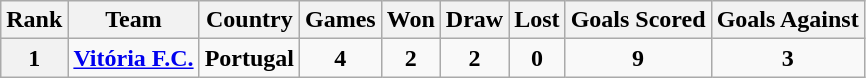<table class="wikitable sortable" style="text-align: center">
<tr>
<th><strong>Rank</strong></th>
<th><strong>Team</strong></th>
<th><strong>Country</strong></th>
<th><strong>Games</strong></th>
<th><strong>Won</strong></th>
<th><strong>Draw</strong></th>
<th><strong>Lost</strong></th>
<th><strong>Goals Scored</strong></th>
<th><strong>Goals Against</strong></th>
</tr>
<tr>
<th>1</th>
<td align=left><strong><a href='#'>Vitória F.C.</a></strong></td>
<td align=left><strong> Portugal</strong></td>
<td><strong>4</strong></td>
<td><strong>2</strong></td>
<td><strong>2</strong></td>
<td><strong>0</strong></td>
<td><strong>9</strong></td>
<td><strong>3</strong></td>
</tr>
</table>
